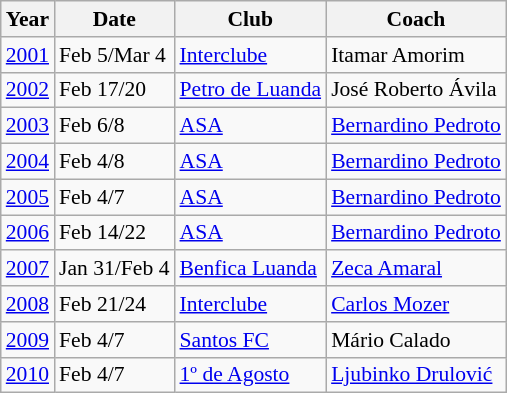<table class="wikitable" style="font-size:90%;">
<tr>
<th>Year</th>
<th>Date</th>
<th>Club</th>
<th>Coach</th>
</tr>
<tr>
<td><a href='#'>2001</a></td>
<td>Feb 5/Mar 4</td>
<td><a href='#'>Interclube</a></td>
<td> Itamar Amorim</td>
</tr>
<tr>
<td><a href='#'>2002</a></td>
<td>Feb 17/20</td>
<td><a href='#'>Petro de Luanda</a></td>
<td> José Roberto Ávila</td>
</tr>
<tr>
<td><a href='#'>2003</a></td>
<td>Feb 6/8</td>
<td><a href='#'>ASA</a></td>
<td> <a href='#'>Bernardino Pedroto</a></td>
</tr>
<tr>
<td><a href='#'>2004</a></td>
<td>Feb 4/8</td>
<td><a href='#'>ASA</a></td>
<td> <a href='#'>Bernardino Pedroto</a></td>
</tr>
<tr>
<td><a href='#'>2005</a></td>
<td>Feb 4/7</td>
<td><a href='#'>ASA</a></td>
<td> <a href='#'>Bernardino Pedroto</a></td>
</tr>
<tr>
<td><a href='#'>2006</a></td>
<td>Feb 14/22</td>
<td><a href='#'>ASA</a></td>
<td> <a href='#'>Bernardino Pedroto</a></td>
</tr>
<tr>
<td><a href='#'>2007</a></td>
<td>Jan 31/Feb 4</td>
<td><a href='#'>Benfica Luanda</a></td>
<td> <a href='#'>Zeca Amaral</a></td>
</tr>
<tr>
<td><a href='#'>2008</a></td>
<td>Feb 21/24</td>
<td><a href='#'>Interclube</a></td>
<td> <a href='#'>Carlos Mozer</a></td>
</tr>
<tr>
<td><a href='#'>2009</a></td>
<td>Feb 4/7</td>
<td><a href='#'>Santos FC</a></td>
<td> Mário Calado</td>
</tr>
<tr>
<td><a href='#'>2010</a></td>
<td>Feb 4/7</td>
<td><a href='#'>1º de Agosto</a></td>
<td> <a href='#'>Ljubinko Drulović</a></td>
</tr>
</table>
